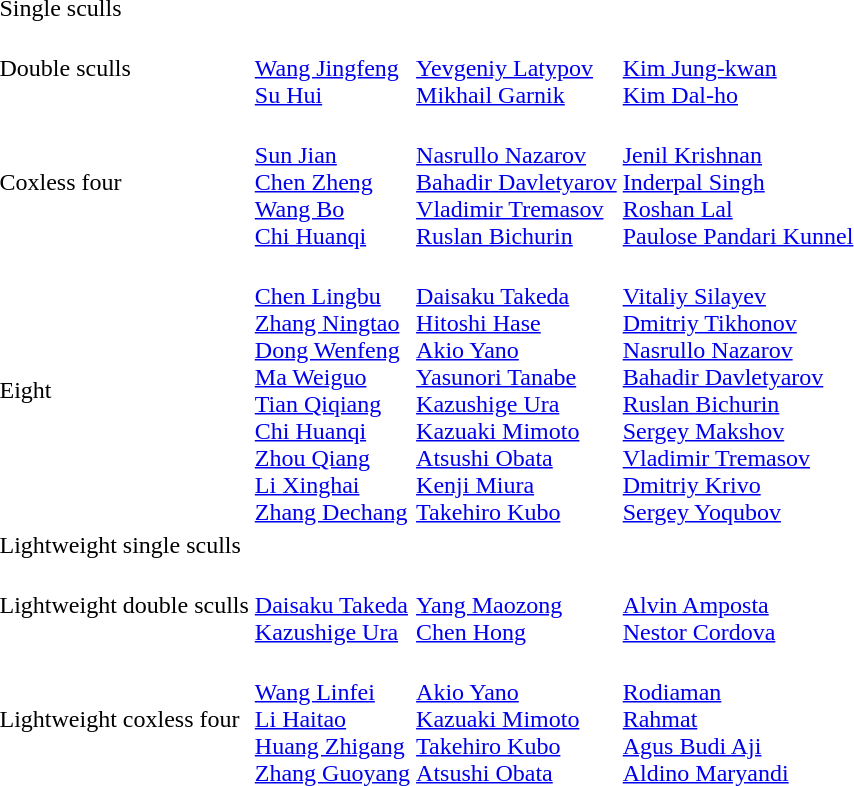<table>
<tr>
<td>Single sculls<br></td>
<td></td>
<td></td>
<td></td>
</tr>
<tr>
<td>Double sculls<br></td>
<td><br><a href='#'>Wang Jingfeng</a><br><a href='#'>Su Hui</a></td>
<td><br><a href='#'>Yevgeniy Latypov</a><br><a href='#'>Mikhail Garnik</a></td>
<td><br><a href='#'>Kim Jung-kwan</a><br><a href='#'>Kim Dal-ho</a></td>
</tr>
<tr>
<td>Coxless four<br></td>
<td><br><a href='#'>Sun Jian</a><br><a href='#'>Chen Zheng</a><br><a href='#'>Wang Bo</a><br><a href='#'>Chi Huanqi</a></td>
<td><br><a href='#'>Nasrullo Nazarov</a><br><a href='#'>Bahadir Davletyarov</a><br><a href='#'>Vladimir Tremasov</a><br><a href='#'>Ruslan Bichurin</a></td>
<td><br><a href='#'>Jenil Krishnan</a><br><a href='#'>Inderpal Singh</a><br><a href='#'>Roshan Lal</a><br><a href='#'>Paulose Pandari Kunnel</a></td>
</tr>
<tr>
<td>Eight<br></td>
<td><br><a href='#'>Chen Lingbu</a><br><a href='#'>Zhang Ningtao</a><br><a href='#'>Dong Wenfeng</a><br><a href='#'>Ma Weiguo</a><br><a href='#'>Tian Qiqiang</a><br><a href='#'>Chi Huanqi</a><br><a href='#'>Zhou Qiang</a><br><a href='#'>Li Xinghai</a><br><a href='#'>Zhang Dechang</a></td>
<td><br><a href='#'>Daisaku Takeda</a><br><a href='#'>Hitoshi Hase</a><br><a href='#'>Akio Yano</a><br><a href='#'>Yasunori Tanabe</a><br><a href='#'>Kazushige Ura</a><br><a href='#'>Kazuaki Mimoto</a><br><a href='#'>Atsushi Obata</a><br><a href='#'>Kenji Miura</a><br><a href='#'>Takehiro Kubo</a></td>
<td><br><a href='#'>Vitaliy Silayev</a><br><a href='#'>Dmitriy Tikhonov</a><br><a href='#'>Nasrullo Nazarov</a><br><a href='#'>Bahadir Davletyarov</a><br><a href='#'>Ruslan Bichurin</a><br><a href='#'>Sergey Makshov</a><br><a href='#'>Vladimir Tremasov</a><br><a href='#'>Dmitriy Krivo</a><br><a href='#'>Sergey Yoqubov</a></td>
</tr>
<tr>
<td>Lightweight single sculls<br></td>
<td></td>
<td></td>
<td></td>
</tr>
<tr>
<td>Lightweight double sculls<br></td>
<td><br><a href='#'>Daisaku Takeda</a><br><a href='#'>Kazushige Ura</a></td>
<td><br><a href='#'>Yang Maozong</a><br><a href='#'>Chen Hong</a></td>
<td><br><a href='#'>Alvin Amposta</a><br><a href='#'>Nestor Cordova</a></td>
</tr>
<tr>
<td>Lightweight coxless four<br></td>
<td><br><a href='#'>Wang Linfei</a><br><a href='#'>Li Haitao</a><br><a href='#'>Huang Zhigang</a><br><a href='#'>Zhang Guoyang</a></td>
<td><br><a href='#'>Akio Yano</a><br><a href='#'>Kazuaki Mimoto</a><br><a href='#'>Takehiro Kubo</a><br><a href='#'>Atsushi Obata</a></td>
<td><br><a href='#'>Rodiaman</a><br><a href='#'>Rahmat</a><br><a href='#'>Agus Budi Aji</a><br><a href='#'>Aldino Maryandi</a></td>
</tr>
</table>
